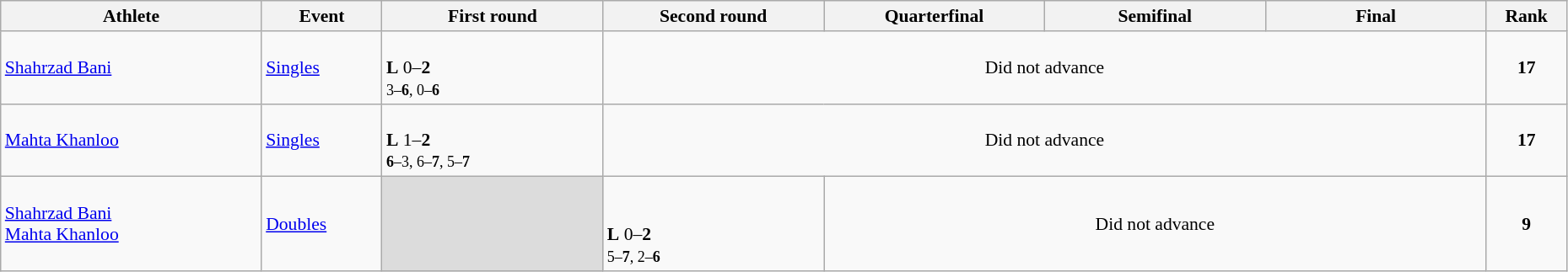<table class="wikitable" width="98%" style="text-align:left; font-size:90%">
<tr>
<th width="13%">Athlete</th>
<th width="6%">Event</th>
<th width="11%">First round</th>
<th width="11%">Second round</th>
<th width="11%">Quarterfinal</th>
<th width="11%">Semifinal</th>
<th width="11%">Final</th>
<th width="4%">Rank</th>
</tr>
<tr>
<td><a href='#'>Shahrzad Bani</a></td>
<td><a href='#'>Singles</a></td>
<td><br><strong>L</strong> 0–<strong>2</strong><br><small>3–<strong>6</strong>, 0–<strong>6</strong></small></td>
<td colspan=4 align=center>Did not advance</td>
<td align="center"><strong>17</strong></td>
</tr>
<tr>
<td><a href='#'>Mahta Khanloo</a></td>
<td><a href='#'>Singles</a></td>
<td><br><strong>L</strong> 1–<strong>2</strong><br><small><strong>6</strong>–3, 6–<strong>7</strong>, 5–<strong>7</strong></small></td>
<td colspan=4 align=center>Did not advance</td>
<td align="center"><strong>17</strong></td>
</tr>
<tr>
<td><a href='#'>Shahrzad Bani</a><br><a href='#'>Mahta Khanloo</a></td>
<td><a href='#'>Doubles</a></td>
<td bgcolor=#DCDCDC></td>
<td><br><br><strong>L</strong> 0–<strong>2</strong><br><small>5–<strong>7</strong>, 2–<strong>6</strong></small></td>
<td colspan=3 align=center>Did not advance</td>
<td align="center"><strong>9</strong></td>
</tr>
</table>
